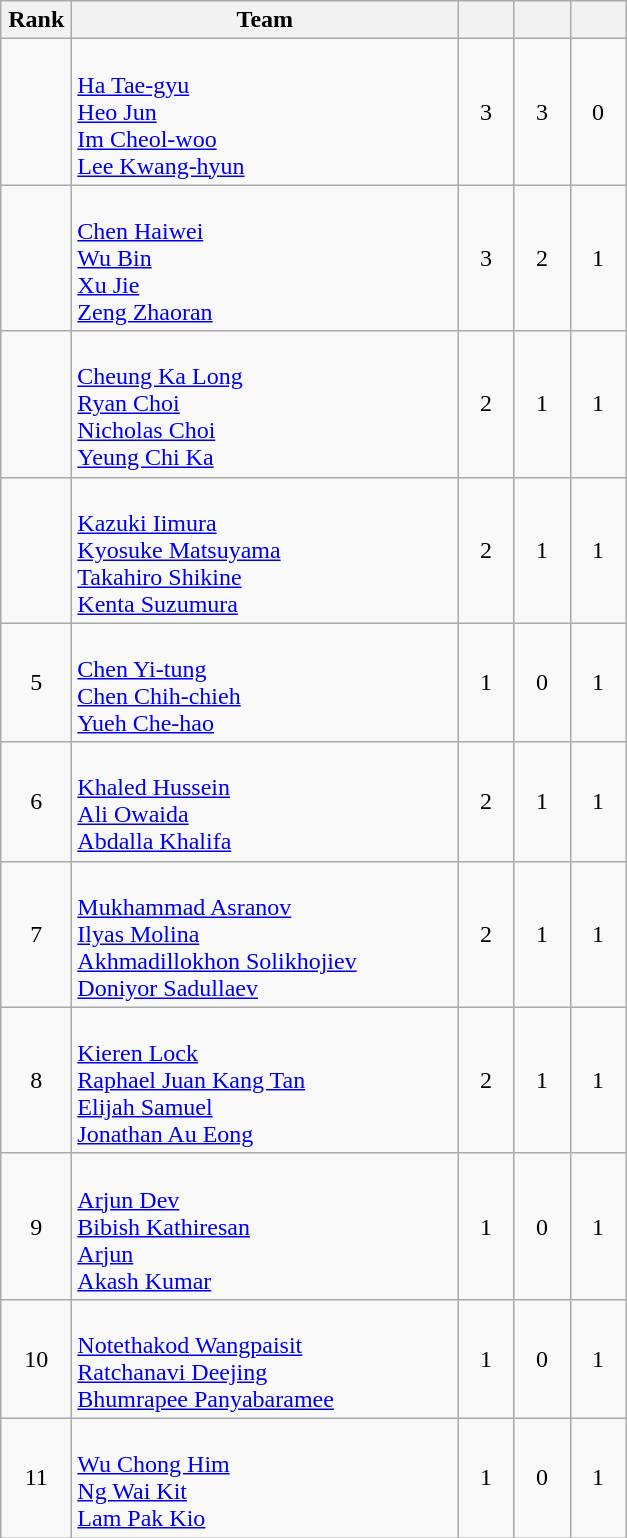<table class="wikitable" style="text-align: center;">
<tr>
<th width=40>Rank</th>
<th width=250>Team</th>
<th width=30></th>
<th width=30></th>
<th width=30></th>
</tr>
<tr>
<td></td>
<td align=left><br><a href='#'>Ha Tae-gyu</a><br><a href='#'>Heo Jun</a><br><a href='#'>Im Cheol-woo</a><br><a href='#'>Lee Kwang-hyun</a></td>
<td>3</td>
<td>3</td>
<td>0</td>
</tr>
<tr>
<td></td>
<td align=left><br><a href='#'>Chen Haiwei</a><br><a href='#'>Wu Bin</a><br><a href='#'>Xu Jie</a><br><a href='#'>Zeng Zhaoran</a></td>
<td>3</td>
<td>2</td>
<td>1</td>
</tr>
<tr>
<td></td>
<td align=left><br><a href='#'>Cheung Ka Long</a><br><a href='#'>Ryan Choi</a><br><a href='#'>Nicholas Choi</a><br><a href='#'>Yeung Chi Ka</a></td>
<td>2</td>
<td>1</td>
<td>1</td>
</tr>
<tr>
<td></td>
<td align=left><br><a href='#'>Kazuki Iimura</a><br><a href='#'>Kyosuke Matsuyama</a><br><a href='#'>Takahiro Shikine</a><br><a href='#'>Kenta Suzumura</a></td>
<td>2</td>
<td>1</td>
<td>1</td>
</tr>
<tr>
<td>5</td>
<td align=left><br><a href='#'>Chen Yi-tung</a><br><a href='#'>Chen Chih-chieh</a><br><a href='#'>Yueh Che-hao</a></td>
<td>1</td>
<td>0</td>
<td>1</td>
</tr>
<tr>
<td>6</td>
<td align=left><br><a href='#'>Khaled Hussein</a><br><a href='#'>Ali Owaida</a><br><a href='#'>Abdalla Khalifa</a></td>
<td>2</td>
<td>1</td>
<td>1</td>
</tr>
<tr>
<td>7</td>
<td align=left><br><a href='#'>Mukhammad Asranov</a><br><a href='#'>Ilyas Molina</a><br><a href='#'>Akhmadillokhon Solikhojiev</a> <br><a href='#'>Doniyor Sadullaev</a></td>
<td>2</td>
<td>1</td>
<td>1</td>
</tr>
<tr>
<td>8</td>
<td align=left><br><a href='#'>Kieren Lock</a><br><a href='#'>Raphael Juan Kang Tan</a><br><a href='#'>Elijah Samuel</a> <br><a href='#'>Jonathan Au Eong</a></td>
<td>2</td>
<td>1</td>
<td>1</td>
</tr>
<tr>
<td>9</td>
<td align=left><br><a href='#'>Arjun Dev</a><br><a href='#'>Bibish Kathiresan</a><br><a href='#'>Arjun</a><br><a href='#'>Akash Kumar</a></td>
<td>1</td>
<td>0</td>
<td>1</td>
</tr>
<tr>
<td>10</td>
<td align=left><br><a href='#'>Notethakod Wangpaisit</a><br><a href='#'>Ratchanavi Deejing</a><br><a href='#'>Bhumrapee Panyabaramee</a></td>
<td>1</td>
<td>0</td>
<td>1</td>
</tr>
<tr>
<td>11</td>
<td align=left><br><a href='#'>Wu Chong Him</a><br><a href='#'>Ng Wai Kit</a><br><a href='#'>Lam Pak Kio</a></td>
<td>1</td>
<td>0</td>
<td>1</td>
</tr>
</table>
